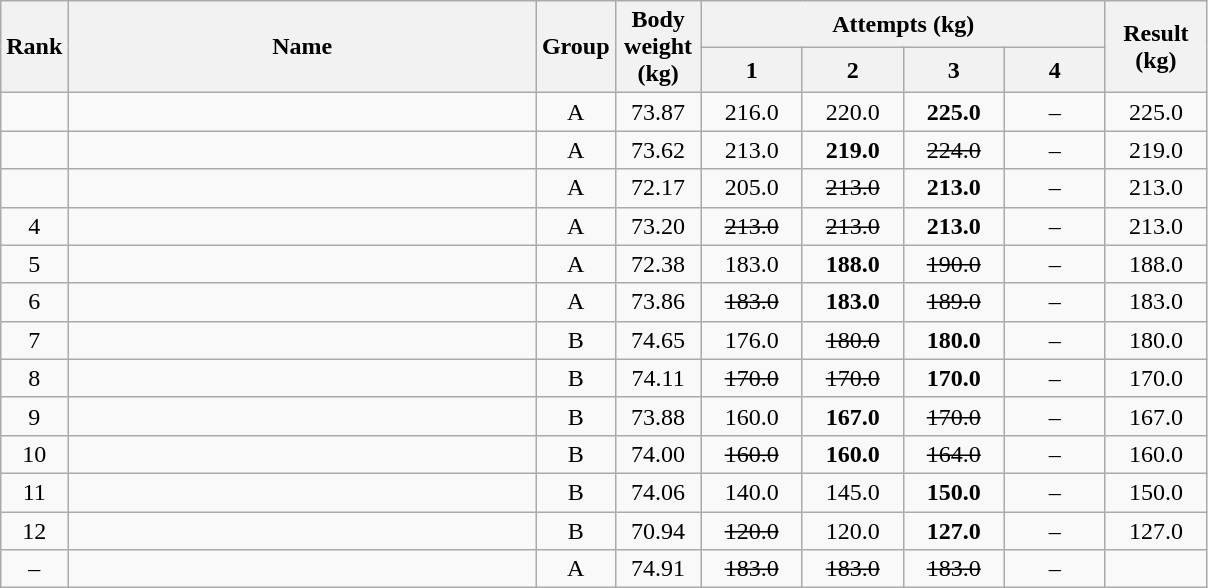<table class="wikitable" style="text-align:center;">
<tr>
<th rowspan=2>Rank</th>
<th rowspan=2 width=305>Name</th>
<th rowspan=2 width=20>Group</th>
<th rowspan=2 width=50>Body weight (kg)</th>
<th colspan=4>Attempts (kg)</th>
<th rowspan=2 width=60>Result (kg)</th>
</tr>
<tr>
<th width=60>1</th>
<th width=60>2</th>
<th width=60>3</th>
<th width=60>4</th>
</tr>
<tr>
<td></td>
<td align=left></td>
<td>A</td>
<td>73.87</td>
<td>216.0</td>
<td>220.0</td>
<td><strong>225.0</strong></td>
<td>–</td>
<td>225.0</td>
</tr>
<tr>
<td></td>
<td align=left></td>
<td>A</td>
<td>73.62</td>
<td>213.0</td>
<td><strong>219.0</strong></td>
<td><s>224.0</s></td>
<td>–</td>
<td>219.0</td>
</tr>
<tr>
<td></td>
<td align=left></td>
<td>A</td>
<td>72.17</td>
<td>205.0</td>
<td><s>213.0</s></td>
<td><strong>213.0</strong></td>
<td>–</td>
<td>213.0</td>
</tr>
<tr>
<td>4</td>
<td align=left></td>
<td>A</td>
<td>73.20</td>
<td><s>213.0</s></td>
<td><s>213.0</s></td>
<td><strong>213.0</strong></td>
<td>–</td>
<td>213.0</td>
</tr>
<tr>
<td>5</td>
<td align=left></td>
<td>A</td>
<td>72.38</td>
<td>183.0</td>
<td><strong>188.0</strong></td>
<td><s>190.0</s></td>
<td>–</td>
<td>188.0</td>
</tr>
<tr>
<td>6</td>
<td align=left></td>
<td>A</td>
<td>73.86</td>
<td><s>183.0</s></td>
<td><strong>183.0</strong></td>
<td><s>189.0</s></td>
<td>–</td>
<td>183.0</td>
</tr>
<tr>
<td>7</td>
<td align=left></td>
<td>B</td>
<td>74.65</td>
<td>176.0</td>
<td><s>180.0</s></td>
<td><strong>180.0</strong></td>
<td>–</td>
<td>180.0</td>
</tr>
<tr>
<td>8</td>
<td align=left></td>
<td>B</td>
<td>74.11</td>
<td><s>170.0</s></td>
<td><s>170.0</s></td>
<td><strong>170.0</strong></td>
<td>–</td>
<td>170.0</td>
</tr>
<tr>
<td>9</td>
<td align=left></td>
<td>B</td>
<td>73.88</td>
<td>160.0</td>
<td><strong>167.0</strong></td>
<td><s>170.0</s></td>
<td>–</td>
<td>167.0</td>
</tr>
<tr>
<td>10</td>
<td align=left></td>
<td>B</td>
<td>74.00</td>
<td><s>160.0</s></td>
<td><strong>160.0</strong></td>
<td><s>164.0</s></td>
<td>–</td>
<td>160.0</td>
</tr>
<tr>
<td>11</td>
<td align=left></td>
<td>B</td>
<td>74.06</td>
<td>140.0</td>
<td>145.0</td>
<td><strong>150.0</strong></td>
<td>–</td>
<td>150.0</td>
</tr>
<tr>
<td>12</td>
<td align=left></td>
<td>B</td>
<td>70.94</td>
<td><s>120.0</s></td>
<td>120.0</td>
<td><strong>127.0</strong></td>
<td>–</td>
<td>127.0</td>
</tr>
<tr>
<td>–</td>
<td align=left></td>
<td>A</td>
<td>74.91</td>
<td><s>183.0</s></td>
<td><s>183.0</s></td>
<td><s>183.0</s></td>
<td>–</td>
<td></td>
</tr>
</table>
